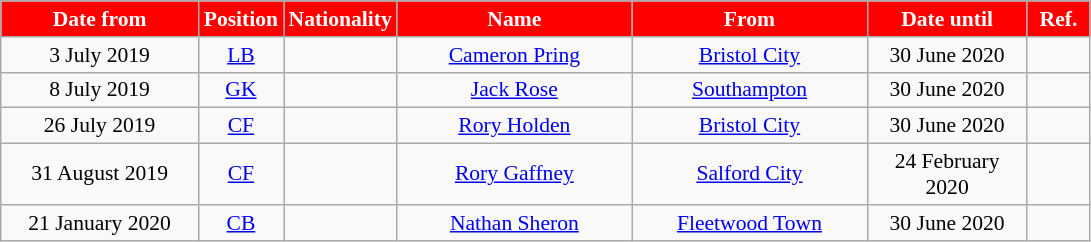<table class="wikitable"  style="text-align:center; font-size:90%; ">
<tr>
<th style="background:#FF0000; color:#FFFFFF; width:125px;">Date from</th>
<th style="background:#FF0000; color:#FFFFFF; width:50px;">Position</th>
<th style="background:#FF0000; color:#FFFFFF; width:50px;">Nationality</th>
<th style="background:#FF0000; color:#FFFFFF; width:150px;">Name</th>
<th style="background:#FF0000; color:#FFFFFF; width:150px;">From</th>
<th style="background:#FF0000; color:#FFFFFF; width:100px;">Date until</th>
<th style="background:#FF0000; color:#FFFFFF; width:35px;">Ref.</th>
</tr>
<tr>
<td>3 July 2019</td>
<td><a href='#'>LB</a></td>
<td></td>
<td><a href='#'>Cameron Pring</a></td>
<td> <a href='#'>Bristol City</a></td>
<td>30 June 2020</td>
<td></td>
</tr>
<tr>
<td>8 July 2019</td>
<td><a href='#'>GK</a></td>
<td></td>
<td><a href='#'>Jack Rose</a></td>
<td> <a href='#'>Southampton</a></td>
<td>30 June 2020</td>
<td></td>
</tr>
<tr>
<td>26 July 2019</td>
<td><a href='#'>CF</a></td>
<td></td>
<td><a href='#'>Rory Holden</a></td>
<td> <a href='#'>Bristol City</a></td>
<td>30 June 2020</td>
<td></td>
</tr>
<tr>
<td>31 August 2019</td>
<td><a href='#'>CF</a></td>
<td></td>
<td><a href='#'>Rory Gaffney</a></td>
<td> <a href='#'>Salford City</a></td>
<td>24 February 2020</td>
<td></td>
</tr>
<tr>
<td>21 January 2020</td>
<td><a href='#'>CB</a></td>
<td></td>
<td><a href='#'>Nathan Sheron</a></td>
<td> <a href='#'>Fleetwood Town</a></td>
<td>30 June 2020</td>
<td></td>
</tr>
</table>
